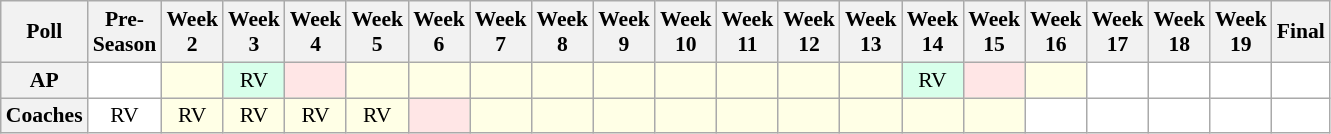<table class="wikitable" style="white-space:nowrap;font-size:90%">
<tr>
<th>Poll</th>
<th>Pre-<br>Season</th>
<th>Week<br>2</th>
<th>Week<br>3</th>
<th>Week<br>4</th>
<th>Week<br>5</th>
<th>Week<br>6</th>
<th>Week<br>7</th>
<th>Week<br>8</th>
<th>Week<br>9</th>
<th>Week<br>10</th>
<th>Week<br>11</th>
<th>Week<br>12</th>
<th>Week<br>13</th>
<th>Week<br>14</th>
<th>Week<br>15</th>
<th>Week<br>16</th>
<th>Week<br>17</th>
<th>Week<br>18</th>
<th>Week<br>19</th>
<th>Final</th>
</tr>
<tr style="text-align:center;">
<th>AP</th>
<td style="background:#FFF;"></td>
<td style="background:#FFFFE6;"></td>
<td style="background:#D8FFEB;">RV</td>
<td style="background:#FFE6E6;"></td>
<td style="background:#FFFFE6;"></td>
<td style="background:#FFFFE6;"></td>
<td style="background:#FFFFE6;"></td>
<td style="background:#FFFFE6;"></td>
<td style="background:#FFFFE6;"></td>
<td style="background:#FFFFE6;"></td>
<td style="background:#FFFFE6;"></td>
<td style="background:#FFFFE6;"></td>
<td style="background:#FFFFE6;"></td>
<td style="background:#D8FFEB;">RV</td>
<td style="background:#FFE6E6;"></td>
<td style="background:#FFFFE6;"></td>
<td style="background:#FFF;"></td>
<td style="background:#FFF;"></td>
<td style="background:#FFF;"></td>
<td style="background:#FFF;"></td>
</tr>
<tr style="text-align:center;">
<th>Coaches</th>
<td style="background:#FFF;">RV</td>
<td style="background:#FFFFE6;">RV</td>
<td style="background:#FFFFE6;">RV</td>
<td style="background:#FFFFE6;">RV</td>
<td style="background:#FFFFE6;">RV</td>
<td style="background:#FFE6E6;"></td>
<td style="background:#FFFFE6;"></td>
<td style="background:#FFFFE6;"></td>
<td style="background:#FFFFE6;"></td>
<td style="background:#FFFFE6;"></td>
<td style="background:#FFFFE6;"></td>
<td style="background:#FFFFE6;"></td>
<td style="background:#FFFFE6;"></td>
<td style="background:#FFFFE6;"></td>
<td style="background:#FFFFE6;"></td>
<td style="background:#FFF;"></td>
<td style="background:#FFF;"></td>
<td style="background:#FFF;"></td>
<td style="background:#FFF;"></td>
<td style="background:#FFF;"></td>
</tr>
</table>
